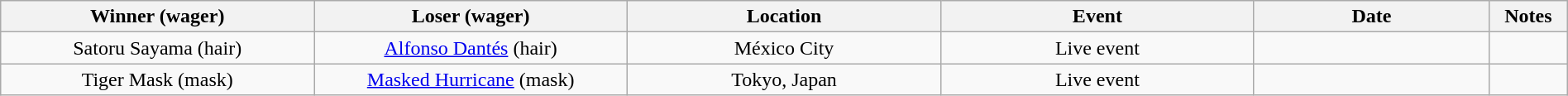<table class="wikitable sortable" width=100%  style="text-align: center">
<tr>
<th width=20% scope="col">Winner (wager)</th>
<th width=20% scope="col">Loser (wager)</th>
<th width=20% scope="col">Location</th>
<th width=20% scope="col">Event</th>
<th width=15% scope="col">Date</th>
<th class="unsortable" width=5% scope="col">Notes</th>
</tr>
<tr>
<td>Satoru Sayama (hair)</td>
<td><a href='#'>Alfonso Dantés</a> (hair)</td>
<td>México City</td>
<td>Live event</td>
<td></td>
<td></td>
</tr>
<tr>
<td>Tiger Mask (mask)</td>
<td><a href='#'>Masked Hurricane</a> (mask)</td>
<td>Tokyo, Japan</td>
<td>Live event</td>
<td></td>
<td></td>
</tr>
</table>
